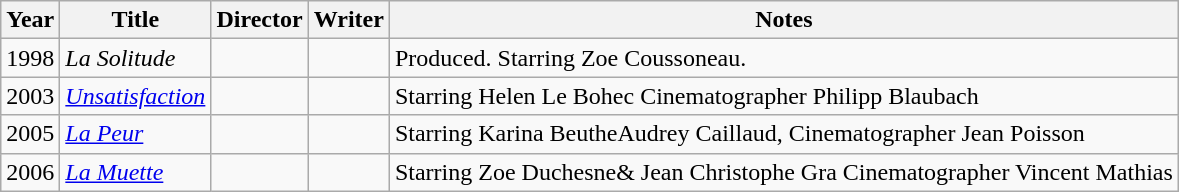<table class="wikitable sortable">
<tr>
<th>Year</th>
<th>Title</th>
<th>Director</th>
<th>Writer</th>
<th>Notes</th>
</tr>
<tr>
<td>1998</td>
<td><em>La Solitude</em></td>
<td></td>
<td></td>
<td>Produced. Starring Zoe Coussoneau.</td>
</tr>
<tr>
<td>2003</td>
<td><em><a href='#'>Unsatisfaction</a></em></td>
<td></td>
<td></td>
<td>Starring Helen Le Bohec Cinematographer Philipp Blaubach</td>
</tr>
<tr>
<td>2005</td>
<td><em><a href='#'>La Peur</a></em></td>
<td></td>
<td></td>
<td>Starring Karina BeutheAudrey Caillaud, Cinematographer Jean Poisson</td>
</tr>
<tr>
<td>2006</td>
<td><em><a href='#'>La Muette</a></em></td>
<td></td>
<td></td>
<td>Starring Zoe Duchesne& Jean Christophe Gra Cinematographer Vincent Mathias</td>
</tr>
</table>
